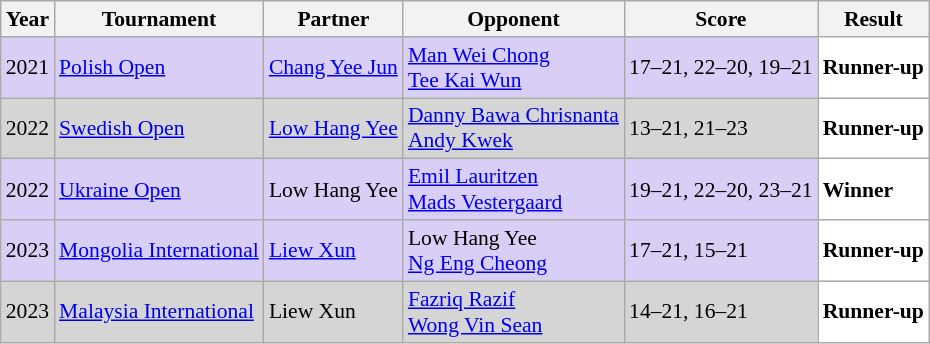<table class="sortable wikitable" style="font-size: 90%;">
<tr>
<th>Year</th>
<th>Tournament</th>
<th>Partner</th>
<th>Opponent</th>
<th>Score</th>
<th>Result</th>
</tr>
<tr style="background:#D8CEF6">
<td align="center">2021</td>
<td align="left"><a href='#'>Polish Open</a></td>
<td align="left"> <a href='#'>Chang Yee Jun</a></td>
<td align="left"> <a href='#'>Man Wei Chong</a><br> <a href='#'>Tee Kai Wun</a></td>
<td align="left">17–21, 22–20, 19–21</td>
<td style="text-align:left; background:white"> <strong>Runner-up</strong></td>
</tr>
<tr style="background:#D5D5D5">
<td align="center">2022</td>
<td align="left"><a href='#'>Swedish Open</a></td>
<td align="left"> <a href='#'>Low Hang Yee</a></td>
<td align="left"> <a href='#'>Danny Bawa Chrisnanta</a><br> <a href='#'>Andy Kwek</a></td>
<td align="left">13–21, 21–23</td>
<td style="text-align:left; background:white"> <strong>Runner-up</strong></td>
</tr>
<tr style="background:#D8CEF6">
<td align="center">2022</td>
<td align="left"><a href='#'>Ukraine Open</a></td>
<td align="left"> Low Hang Yee</td>
<td align="left"> <a href='#'>Emil Lauritzen</a><br> <a href='#'>Mads Vestergaard</a></td>
<td align="left">19–21, 22–20, 23–21</td>
<td style="text-align:left; background:white"> <strong>Winner</strong></td>
</tr>
<tr style="background:#D8CEF6">
<td align="center">2023</td>
<td align="left"><a href='#'>Mongolia International</a></td>
<td align="left"> <a href='#'>Liew Xun</a></td>
<td align="left"> Low Hang Yee<br> <a href='#'>Ng Eng Cheong</a></td>
<td align="left">17–21, 15–21</td>
<td style="text-align:left; background:white"> <strong>Runner-up</strong></td>
</tr>
<tr style="background:#D5D5D5">
<td align="center">2023</td>
<td align="left"><a href='#'>Malaysia International</a></td>
<td align="left"> Liew Xun</td>
<td align="left"> <a href='#'>Fazriq Razif</a><br> <a href='#'>Wong Vin Sean</a></td>
<td align="left">14–21, 16–21</td>
<td style="text-align:left; background:white"> <strong>Runner-up</strong></td>
</tr>
</table>
